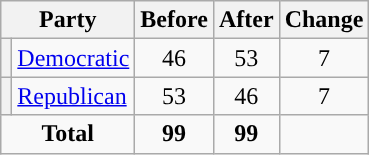<table class="wikitable" style="text-align:center;">
<tr>
<th colspan="2">Party</th>
<th>Before</th>
<th>After</th>
<th>Change</th>
</tr>
<tr>
<th style="background-color:"></th>
<td style="text-align:left;"><a href='#'>Democratic</a></td>
<td>46</td>
<td>53</td>
<td> 7</td>
</tr>
<tr>
<th style="background-color:"></th>
<td style="text-align:left;"><a href='#'>Republican</a></td>
<td>53</td>
<td>46</td>
<td> 7</td>
</tr>
<tr>
<td colspan="2"><strong>Total</strong></td>
<td><strong>99</strong></td>
<td><strong>99</strong></td>
<td></td>
</tr>
</table>
